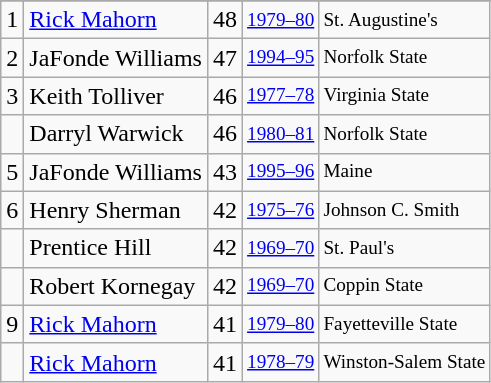<table class="wikitable">
<tr>
</tr>
<tr>
<td>1</td>
<td><a href='#'>Rick Mahorn</a></td>
<td>48</td>
<td style="font-size:80%;"><a href='#'>1979–80</a></td>
<td style="font-size:80%;">St. Augustine's</td>
</tr>
<tr>
<td>2</td>
<td>JaFonde Williams</td>
<td>47</td>
<td style="font-size:80%;"><a href='#'>1994–95</a></td>
<td style="font-size:80%;">Norfolk State</td>
</tr>
<tr>
<td>3</td>
<td>Keith Tolliver</td>
<td>46</td>
<td style="font-size:80%;"><a href='#'>1977–78</a></td>
<td style="font-size:80%;">Virginia State</td>
</tr>
<tr>
<td></td>
<td>Darryl Warwick</td>
<td>46</td>
<td style="font-size:80%;"><a href='#'>1980–81</a></td>
<td style="font-size:80%;">Norfolk State</td>
</tr>
<tr>
<td>5</td>
<td>JaFonde Williams</td>
<td>43</td>
<td style="font-size:80%;"><a href='#'>1995–96</a></td>
<td style="font-size:80%;">Maine</td>
</tr>
<tr>
<td>6</td>
<td>Henry Sherman</td>
<td>42</td>
<td style="font-size:80%;"><a href='#'>1975–76</a></td>
<td style="font-size:80%;">Johnson C. Smith</td>
</tr>
<tr>
<td></td>
<td>Prentice Hill</td>
<td>42</td>
<td style="font-size:80%;"><a href='#'>1969–70</a></td>
<td style="font-size:80%;">St. Paul's</td>
</tr>
<tr>
<td></td>
<td>Robert Kornegay</td>
<td>42</td>
<td style="font-size:80%;"><a href='#'>1969–70</a></td>
<td style="font-size:80%;">Coppin State</td>
</tr>
<tr>
<td>9</td>
<td><a href='#'>Rick Mahorn</a></td>
<td>41</td>
<td style="font-size:80%;"><a href='#'>1979–80</a></td>
<td style="font-size:80%;">Fayetteville State</td>
</tr>
<tr>
<td></td>
<td><a href='#'>Rick Mahorn</a></td>
<td>41</td>
<td style="font-size:80%;"><a href='#'>1978–79</a></td>
<td style="font-size:80%;">Winston-Salem State</td>
</tr>
</table>
